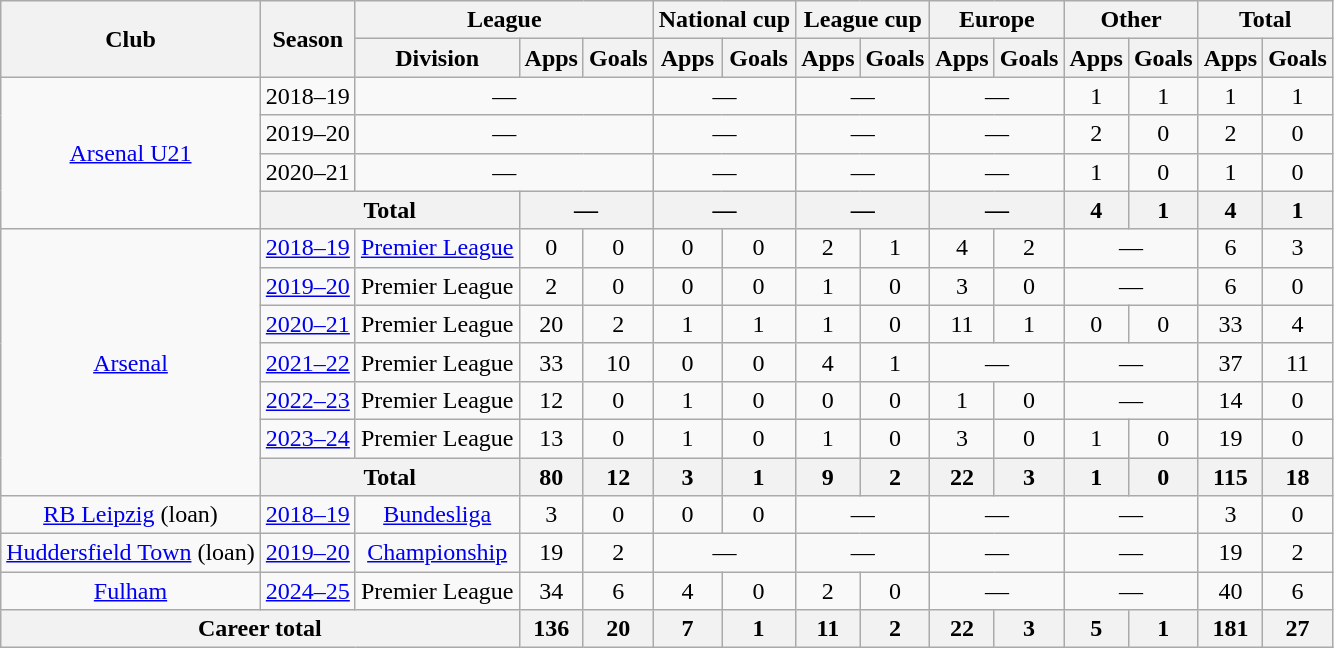<table class="wikitable" style="text-align: center;">
<tr>
<th rowspan="2">Club</th>
<th rowspan="2">Season</th>
<th colspan="3">League</th>
<th colspan="2">National cup</th>
<th colspan="2">League cup</th>
<th colspan="2">Europe</th>
<th colspan="2">Other</th>
<th colspan="2">Total</th>
</tr>
<tr>
<th>Division</th>
<th>Apps</th>
<th>Goals</th>
<th>Apps</th>
<th>Goals</th>
<th>Apps</th>
<th>Goals</th>
<th>Apps</th>
<th>Goals</th>
<th>Apps</th>
<th>Goals</th>
<th>Apps</th>
<th>Goals</th>
</tr>
<tr>
<td rowspan="4"><a href='#'>Arsenal U21</a></td>
<td>2018–19</td>
<td colspan="3">—</td>
<td colspan="2">—</td>
<td colspan="2">—</td>
<td colspan="2">—</td>
<td>1</td>
<td>1</td>
<td>1</td>
<td>1</td>
</tr>
<tr>
<td>2019–20</td>
<td colspan="3">—</td>
<td colspan="2">—</td>
<td colspan="2">—</td>
<td colspan="2">—</td>
<td>2</td>
<td>0</td>
<td>2</td>
<td>0</td>
</tr>
<tr>
<td>2020–21</td>
<td colspan="3">—</td>
<td colspan="2">—</td>
<td colspan="2">—</td>
<td colspan="2">—</td>
<td>1</td>
<td>0</td>
<td>1</td>
<td>0</td>
</tr>
<tr>
<th colspan="2">Total</th>
<th colspan="2">—</th>
<th colspan="2">—</th>
<th colspan="2">—</th>
<th colspan="2">—</th>
<th>4</th>
<th>1</th>
<th>4</th>
<th>1</th>
</tr>
<tr>
<td rowspan="7"><a href='#'>Arsenal</a></td>
<td><a href='#'>2018–19</a></td>
<td><a href='#'>Premier League</a></td>
<td>0</td>
<td>0</td>
<td>0</td>
<td>0</td>
<td>2</td>
<td>1</td>
<td>4</td>
<td>2</td>
<td colspan="2">—</td>
<td>6</td>
<td>3</td>
</tr>
<tr>
<td><a href='#'>2019–20</a></td>
<td>Premier League</td>
<td>2</td>
<td>0</td>
<td>0</td>
<td>0</td>
<td>1</td>
<td>0</td>
<td>3</td>
<td>0</td>
<td colspan="2">—</td>
<td>6</td>
<td>0</td>
</tr>
<tr>
<td><a href='#'>2020–21</a></td>
<td>Premier League</td>
<td>20</td>
<td>2</td>
<td>1</td>
<td>1</td>
<td>1</td>
<td>0</td>
<td>11</td>
<td>1</td>
<td>0</td>
<td>0</td>
<td>33</td>
<td>4</td>
</tr>
<tr>
<td><a href='#'>2021–22</a></td>
<td>Premier League</td>
<td>33</td>
<td>10</td>
<td>0</td>
<td>0</td>
<td>4</td>
<td>1</td>
<td colspan="2">—</td>
<td colspan="2">—</td>
<td>37</td>
<td>11</td>
</tr>
<tr>
<td><a href='#'>2022–23</a></td>
<td>Premier League</td>
<td>12</td>
<td>0</td>
<td>1</td>
<td>0</td>
<td>0</td>
<td>0</td>
<td>1</td>
<td>0</td>
<td colspan="2">—</td>
<td>14</td>
<td>0</td>
</tr>
<tr>
<td><a href='#'>2023–24</a></td>
<td>Premier League</td>
<td>13</td>
<td>0</td>
<td>1</td>
<td>0</td>
<td>1</td>
<td>0</td>
<td>3</td>
<td>0</td>
<td>1</td>
<td>0</td>
<td>19</td>
<td>0</td>
</tr>
<tr>
<th colspan="2">Total</th>
<th>80</th>
<th>12</th>
<th>3</th>
<th>1</th>
<th>9</th>
<th>2</th>
<th>22</th>
<th>3</th>
<th>1</th>
<th>0</th>
<th>115</th>
<th>18</th>
</tr>
<tr>
<td><a href='#'>RB Leipzig</a> (loan)</td>
<td><a href='#'>2018–19</a></td>
<td><a href='#'>Bundesliga</a></td>
<td>3</td>
<td>0</td>
<td>0</td>
<td>0</td>
<td colspan="2">—</td>
<td colspan="2">—</td>
<td colspan="2">—</td>
<td>3</td>
<td>0</td>
</tr>
<tr>
<td><a href='#'>Huddersfield Town</a> (loan)</td>
<td><a href='#'>2019–20</a></td>
<td><a href='#'>Championship</a></td>
<td>19</td>
<td>2</td>
<td colspan="2">—</td>
<td colspan="2">—</td>
<td colspan="2">—</td>
<td colspan="2">—</td>
<td>19</td>
<td>2</td>
</tr>
<tr>
<td><a href='#'>Fulham</a></td>
<td><a href='#'>2024–25</a></td>
<td>Premier League</td>
<td>34</td>
<td>6</td>
<td>4</td>
<td>0</td>
<td>2</td>
<td>0</td>
<td colspan="2">—</td>
<td colspan="2">—</td>
<td>40</td>
<td>6</td>
</tr>
<tr>
<th colspan="3">Career total</th>
<th>136</th>
<th>20</th>
<th>7</th>
<th>1</th>
<th>11</th>
<th>2</th>
<th>22</th>
<th>3</th>
<th>5</th>
<th>1</th>
<th>181</th>
<th>27</th>
</tr>
</table>
